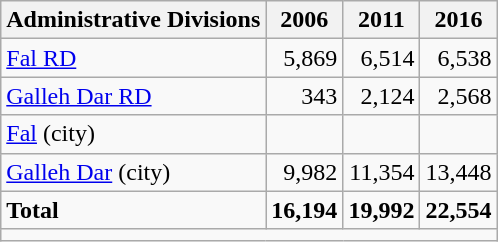<table class="wikitable">
<tr>
<th>Administrative Divisions</th>
<th>2006</th>
<th>2011</th>
<th>2016</th>
</tr>
<tr>
<td><a href='#'>Fal RD</a></td>
<td style="text-align: right;">5,869</td>
<td style="text-align: right;">6,514</td>
<td style="text-align: right;">6,538</td>
</tr>
<tr>
<td><a href='#'>Galleh Dar RD</a></td>
<td style="text-align: right;">343</td>
<td style="text-align: right;">2,124</td>
<td style="text-align: right;">2,568</td>
</tr>
<tr>
<td><a href='#'>Fal</a> (city)</td>
<td style="text-align: right;"></td>
<td style="text-align: right;"></td>
<td style="text-align: right;"></td>
</tr>
<tr>
<td><a href='#'>Galleh Dar</a> (city)</td>
<td style="text-align: right;">9,982</td>
<td style="text-align: right;">11,354</td>
<td style="text-align: right;">13,448</td>
</tr>
<tr>
<td><strong>Total</strong></td>
<td style="text-align: right;"><strong>16,194</strong></td>
<td style="text-align: right;"><strong>19,992</strong></td>
<td style="text-align: right;"><strong>22,554</strong></td>
</tr>
<tr>
<td colspan=4></td>
</tr>
</table>
